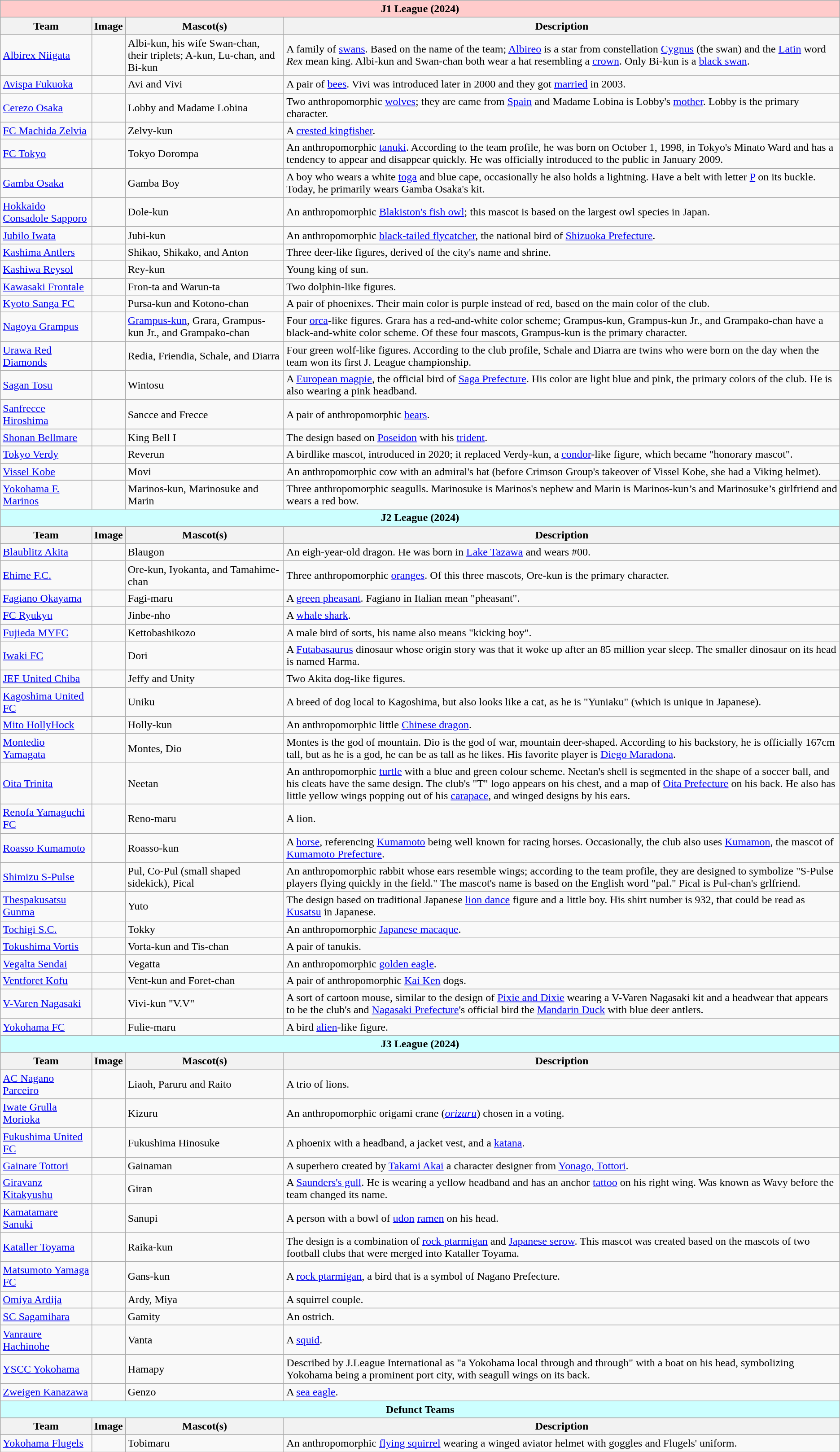<table class="wikitable">
<tr bgcolor="#ffcbcb">
<td colspan="4" align="center"><strong>J1 League (2024)</strong></td>
</tr>
<tr bgcolor="#efefef">
<th>Team</th>
<th>Image</th>
<th>Mascot(s)</th>
<th>Description</th>
</tr>
<tr>
<td><a href='#'>Albirex Niigata</a></td>
<td></td>
<td>Albi-kun, his wife Swan-chan, their triplets; A-kun, Lu-chan, and Bi-kun</td>
<td>A family of <a href='#'>swans</a>. Based on the name of the team; <a href='#'>Albireo</a> is a star from constellation <a href='#'>Cygnus</a> (the swan) and the <a href='#'>Latin</a> word <em>Rex</em> mean king. Albi-kun and Swan-chan both wear a hat resembling a <a href='#'>crown</a>. Only Bi-kun is a <a href='#'>black swan</a>.</td>
</tr>
<tr>
<td><a href='#'>Avispa Fukuoka</a></td>
<td></td>
<td>Avi and Vivi</td>
<td>A pair of <a href='#'>bees</a>. Vivi was introduced later in 2000 and they got <a href='#'>married</a> in 2003.</td>
</tr>
<tr>
<td><a href='#'>Cerezo Osaka</a></td>
<td></td>
<td>Lobby and Madame Lobina</td>
<td>Two anthropomorphic <a href='#'>wolves</a>; they are came from <a href='#'>Spain</a> and Madame Lobina is Lobby's <a href='#'>mother</a>. Lobby is the primary character.</td>
</tr>
<tr>
<td><a href='#'>FC Machida Zelvia</a></td>
<td></td>
<td>Zelvy-kun</td>
<td>A <a href='#'>crested kingfisher</a>.</td>
</tr>
<tr>
<td><a href='#'>FC Tokyo</a></td>
<td></td>
<td>Tokyo Dorompa</td>
<td>An anthropomorphic <a href='#'>tanuki</a>. According to the team profile, he was born on October 1, 1998, in Tokyo's Minato Ward and has a tendency to appear and disappear quickly. He was officially introduced to the public in January 2009.</td>
</tr>
<tr>
<td><a href='#'>Gamba Osaka</a></td>
<td></td>
<td>Gamba Boy</td>
<td>A boy who wears a white <a href='#'>toga</a> and blue cape, occasionally he also holds a lightning. Have a belt with letter <a href='#'>P</a> on its buckle. Today, he primarily wears Gamba Osaka's kit.</td>
</tr>
<tr>
<td><a href='#'>Hokkaido Consadole Sapporo</a></td>
<td></td>
<td>Dole-kun</td>
<td>An anthropomorphic <a href='#'>Blakiston's fish owl</a>; this mascot is based on the largest owl species in Japan.</td>
</tr>
<tr>
<td><a href='#'>Jubilo Iwata</a></td>
<td></td>
<td>Jubi-kun</td>
<td>An anthropomorphic <a href='#'>black-tailed flycatcher</a>, the national bird of <a href='#'>Shizuoka Prefecture</a>.</td>
</tr>
<tr>
<td><a href='#'>Kashima Antlers</a></td>
<td></td>
<td>Shikao, Shikako, and Anton</td>
<td>Three deer-like figures, derived of the city's name and shrine.</td>
</tr>
<tr>
<td><a href='#'>Kashiwa Reysol</a></td>
<td></td>
<td>Rey-kun</td>
<td>Young king of sun.</td>
</tr>
<tr>
<td><a href='#'>Kawasaki Frontale</a></td>
<td></td>
<td>Fron-ta and Warun-ta</td>
<td>Two dolphin-like figures.</td>
</tr>
<tr>
<td><a href='#'>Kyoto Sanga FC</a></td>
<td></td>
<td>Pursa-kun and Kotono-chan</td>
<td>A pair of phoenixes. Their main color is purple instead of red, based on the main color of the club.</td>
</tr>
<tr>
<td><a href='#'>Nagoya Grampus</a></td>
<td></td>
<td><a href='#'>Grampus-kun</a>, Grara, Grampus-kun Jr., and Grampako-chan</td>
<td>Four <a href='#'>orca</a>-like figures. Grara has a red-and-white color scheme; Grampus-kun, Grampus-kun Jr., and Grampako-chan have a black-and-white color scheme. Of these four mascots, Grampus-kun is the primary character.</td>
</tr>
<tr>
<td><a href='#'>Urawa Red Diamonds</a></td>
<td></td>
<td>Redia, Friendia, Schale, and Diarra</td>
<td>Four green wolf-like figures. According to the club profile, Schale and Diarra are twins who were born on the day when the team won its first J. League championship.</td>
</tr>
<tr>
<td><a href='#'>Sagan Tosu</a></td>
<td></td>
<td>Wintosu</td>
<td>A <a href='#'>European magpie</a>, the official bird of <a href='#'>Saga Prefecture</a>. His color are light blue and pink, the primary colors of the club. He is also wearing a pink headband.</td>
</tr>
<tr>
<td><a href='#'>Sanfrecce Hiroshima</a></td>
<td></td>
<td>Sancce and Frecce</td>
<td>A pair of anthropomorphic <a href='#'>bears</a>.</td>
</tr>
<tr>
<td><a href='#'>Shonan Bellmare</a></td>
<td></td>
<td>King Bell I</td>
<td>The design based on <a href='#'>Poseidon</a> with his <a href='#'>trident</a>.</td>
</tr>
<tr>
<td><a href='#'>Tokyo Verdy</a></td>
<td></td>
<td>Reverun</td>
<td>A birdlike mascot, introduced in 2020; it replaced Verdy-kun, a <a href='#'>condor</a>-like figure, which became "honorary mascot".</td>
</tr>
<tr>
<td><a href='#'>Vissel Kobe</a></td>
<td></td>
<td>Movi</td>
<td>An anthropomorphic cow with an admiral's hat (before Crimson Group's takeover of Vissel Kobe, she had a Viking helmet).</td>
</tr>
<tr>
<td><a href='#'>Yokohama F. Marinos</a></td>
<td></td>
<td>Marinos-kun, Marinosuke and Marin</td>
<td>Three anthropomorphic seagulls. Marinosuke is Marinos's nephew and Marin is Marinos-kun’s and Marinosuke’s girlfriend and wears a red bow.</td>
</tr>
<tr bgcolor="#ccffff">
<td colspan="4" align="center"><strong>J2 League (2024)</strong></td>
</tr>
<tr bgcolor="#efefef">
<th>Team</th>
<th>Image</th>
<th>Mascot(s)</th>
<th>Description</th>
</tr>
<tr>
<td><a href='#'>Blaublitz Akita</a></td>
<td></td>
<td>Blaugon</td>
<td>An eigh-year-old dragon. He was born in <a href='#'>Lake Tazawa</a> and wears #00.</td>
</tr>
<tr>
<td><a href='#'>Ehime F.C.</a></td>
<td></td>
<td>Ore-kun, Iyokanta, and Tamahime-chan</td>
<td>Three anthropomorphic <a href='#'>oranges</a>. Of this three mascots, Ore-kun is the primary character.</td>
</tr>
<tr>
<td><a href='#'>Fagiano Okayama</a></td>
<td></td>
<td>Fagi-maru</td>
<td>A <a href='#'>green pheasant</a>. Fagiano in Italian mean "pheasant".</td>
</tr>
<tr>
<td><a href='#'>FC Ryukyu</a></td>
<td></td>
<td>Jinbe-nho</td>
<td>A <a href='#'>whale shark</a>.</td>
</tr>
<tr>
<td><a href='#'>Fujieda MYFC</a></td>
<td></td>
<td>Kettobashikozo</td>
<td>A male bird of sorts, his name also means "kicking boy".</td>
</tr>
<tr>
<td><a href='#'>Iwaki FC</a></td>
<td></td>
<td>Dori</td>
<td>A <a href='#'>Futabasaurus</a> dinosaur whose origin story was that it woke up after an 85 million year sleep. The smaller dinosaur on its head is named Harma.</td>
</tr>
<tr>
<td><a href='#'>JEF United Chiba</a></td>
<td></td>
<td>Jeffy and Unity</td>
<td>Two Akita dog-like figures.</td>
</tr>
<tr>
<td><a href='#'>Kagoshima United FC</a></td>
<td></td>
<td>Uniku</td>
<td>A breed of dog local to Kagoshima, but also looks like a cat, as he is "Yuniaku" (which is unique in Japanese).</td>
</tr>
<tr>
<td><a href='#'>Mito HollyHock</a></td>
<td></td>
<td>Holly-kun</td>
<td>An anthropomorphic little <a href='#'>Chinese dragon</a>.</td>
</tr>
<tr>
<td><a href='#'>Montedio Yamagata</a></td>
<td></td>
<td>Montes, Dio</td>
<td>Montes is the god of mountain. Dio is the god of war, mountain deer-shaped. According to his backstory, he is officially 167cm tall, but as he is a god, he can be as tall as he likes. His favorite player is <a href='#'>Diego Maradona</a>.</td>
</tr>
<tr>
<td><a href='#'>Oita Trinita</a></td>
<td></td>
<td>Neetan</td>
<td>An anthropomorphic <a href='#'>turtle</a> with a blue and green colour scheme. Neetan's shell is segmented in the shape of a soccer ball, and his cleats have the same design. The club's "T" logo appears on his chest, and a map of <a href='#'>Oita Prefecture</a> on his back. He also has little yellow wings popping out of his <a href='#'>carapace</a>, and winged designs by his ears.</td>
</tr>
<tr>
<td><a href='#'>Renofa Yamaguchi FC</a></td>
<td></td>
<td>Reno-maru</td>
<td>A lion.</td>
</tr>
<tr>
<td><a href='#'>Roasso Kumamoto</a></td>
<td></td>
<td>Roasso-kun</td>
<td>A <a href='#'>horse</a>, referencing <a href='#'>Kumamoto</a> being well known for racing horses. Occasionally, the club also uses <a href='#'>Kumamon</a>, the mascot of <a href='#'>Kumamoto Prefecture</a>.</td>
</tr>
<tr>
<td><a href='#'>Shimizu S-Pulse</a></td>
<td></td>
<td>Pul, Co-Pul (small shaped sidekick), Pical</td>
<td>An anthropomorphic rabbit whose ears resemble wings; according to the team profile, they are designed to symbolize "S-Pulse players flying quickly in the field." The mascot's name is based on the English word "pal." Pical is Pul-chan's grlfriend.</td>
</tr>
<tr>
<td><a href='#'>Thespakusatsu Gunma</a></td>
<td></td>
<td>Yuto</td>
<td>The design based on traditional Japanese <a href='#'>lion dance</a> figure and a little boy. His shirt number is 932, that could be read as <a href='#'>Kusatsu</a> in Japanese.</td>
</tr>
<tr>
<td><a href='#'>Tochigi S.C.</a></td>
<td></td>
<td>Tokky</td>
<td>An anthropomorphic <a href='#'>Japanese macaque</a>.</td>
</tr>
<tr>
<td><a href='#'>Tokushima Vortis</a></td>
<td></td>
<td>Vorta-kun and Tis-chan</td>
<td>A pair of tanukis.</td>
</tr>
<tr>
<td><a href='#'>Vegalta Sendai</a></td>
<td></td>
<td>Vegatta</td>
<td>An anthropomorphic <a href='#'>golden eagle</a>.</td>
</tr>
<tr>
<td><a href='#'>Ventforet Kofu</a></td>
<td></td>
<td>Vent-kun and Foret-chan</td>
<td>A pair of anthropomorphic <a href='#'>Kai Ken</a> dogs.</td>
</tr>
<tr>
<td><a href='#'>V-Varen Nagasaki</a></td>
<td></td>
<td>Vivi-kun "V.V"</td>
<td>A sort of cartoon mouse, similar to the design of <a href='#'>Pixie and Dixie</a> wearing a V-Varen Nagasaki kit and a headwear that appears to be the club's and <a href='#'>Nagasaki Prefecture</a>'s official bird the <a href='#'>Mandarin Duck</a> with blue deer antlers.</td>
</tr>
<tr>
<td><a href='#'>Yokohama FC</a></td>
<td></td>
<td>Fulie-maru</td>
<td>A bird <a href='#'>alien</a>-like figure.</td>
</tr>
<tr bgcolor="#ccffff">
<td colspan="4" align="center"><strong>J3 League (2024)</strong></td>
</tr>
<tr bgcolor="#efefef">
<th>Team</th>
<th>Image</th>
<th>Mascot(s)</th>
<th>Description</th>
</tr>
<tr>
<td><a href='#'>AC Nagano Parceiro</a></td>
<td></td>
<td>Liaoh, Paruru and Raito</td>
<td>A trio of lions.</td>
</tr>
<tr>
<td><a href='#'>Iwate Grulla Morioka</a></td>
<td></td>
<td>Kizuru</td>
<td>An anthropomorphic origami crane (<em><a href='#'>orizuru</a></em>) chosen in a voting.</td>
</tr>
<tr>
<td><a href='#'>Fukushima United FC</a></td>
<td></td>
<td>Fukushima Hinosuke</td>
<td>A phoenix with a headband, a jacket vest, and a <a href='#'>katana</a>.</td>
</tr>
<tr>
<td><a href='#'>Gainare Tottori</a></td>
<td></td>
<td>Gainaman</td>
<td>A superhero created by <a href='#'>Takami Akai</a> a character designer from <a href='#'>Yonago, Tottori</a>.</td>
</tr>
<tr>
<td><a href='#'>Giravanz Kitakyushu</a></td>
<td></td>
<td>Giran</td>
<td>A <a href='#'>Saunders's gull</a>. He is wearing a yellow headband and has an anchor <a href='#'>tattoo</a> on his right wing. Was known as Wavy before the team changed its name.</td>
</tr>
<tr>
<td><a href='#'>Kamatamare Sanuki</a></td>
<td></td>
<td>Sanupi</td>
<td>A person with a bowl of <a href='#'>udon</a> <a href='#'>ramen</a> on his head.</td>
</tr>
<tr>
<td><a href='#'>Kataller Toyama</a></td>
<td></td>
<td>Raika-kun</td>
<td>The design is a combination of <a href='#'>rock ptarmigan</a> and <a href='#'>Japanese serow</a>. This mascot was created based on the mascots of two football clubs that were merged into Kataller Toyama.</td>
</tr>
<tr>
<td><a href='#'>Matsumoto Yamaga FC</a></td>
<td></td>
<td>Gans-kun</td>
<td>A <a href='#'>rock ptarmigan</a>, a bird that is a symbol of Nagano Prefecture.</td>
</tr>
<tr>
<td><a href='#'>Omiya Ardija</a></td>
<td></td>
<td>Ardy, Miya</td>
<td>A squirrel couple.</td>
</tr>
<tr>
<td><a href='#'>SC Sagamihara</a></td>
<td></td>
<td>Gamity</td>
<td>An ostrich.</td>
</tr>
<tr>
<td><a href='#'>Vanraure Hachinohe</a></td>
<td></td>
<td>Vanta</td>
<td>A <a href='#'>squid</a>.</td>
</tr>
<tr>
<td><a href='#'>YSCC Yokohama</a></td>
<td></td>
<td>Hamapy</td>
<td>Described by J.League International as "a Yokohama local through and through" with a boat on his head, symbolizing Yokohama being a prominent port city, with seagull wings on its back.</td>
</tr>
<tr>
<td><a href='#'>Zweigen Kanazawa</a></td>
<td></td>
<td>Genzo</td>
<td>A <a href='#'>sea eagle</a>.</td>
</tr>
<tr bgcolor="#ccffff">
<td colspan="7" align="center"><strong>Defunct Teams</strong></td>
</tr>
<tr bgcolor="#efefef">
<th>Team</th>
<th>Image</th>
<th>Mascot(s)</th>
<th>Description</th>
</tr>
<tr>
<td><a href='#'>Yokohama Flugels</a></td>
<td></td>
<td>Tobimaru</td>
<td>An anthropomorphic <a href='#'>flying squirrel</a> wearing a winged aviator helmet with goggles and Flugels' uniform.</td>
</tr>
</table>
